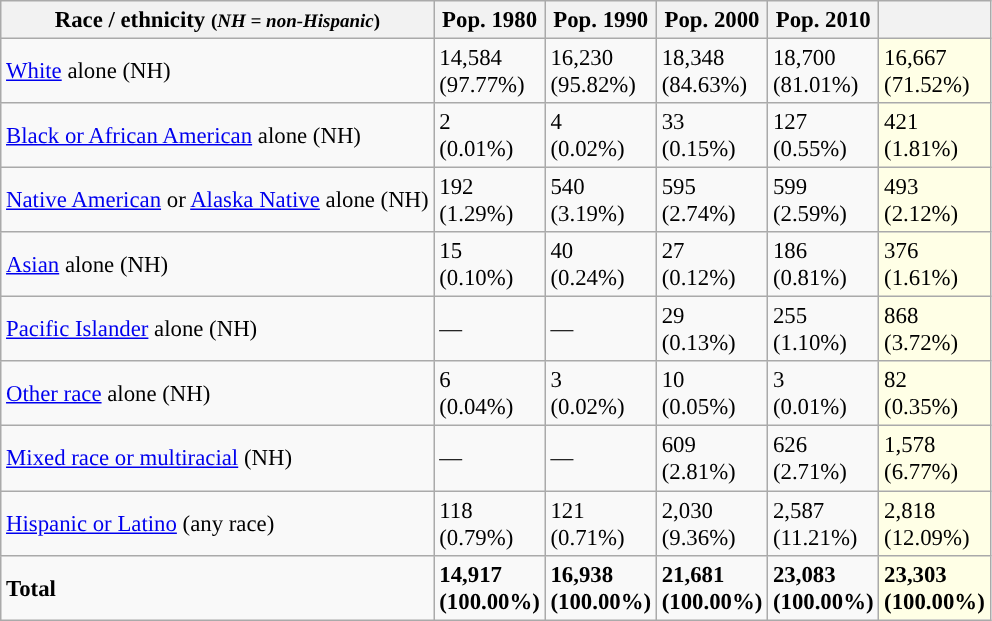<table class="wikitable sortable collapsible" style="font-size: 95%;">
<tr>
<th>Race / ethnicity <small>(<em>NH = non-Hispanic</em>)</small></th>
<th>Pop. 1980</th>
<th>Pop. 1990</th>
<th>Pop. 2000</th>
<th>Pop. 2010</th>
<th></th>
</tr>
<tr>
<td><a href='#'>White</a> alone (NH)</td>
<td>14,584<br>(97.77%)</td>
<td>16,230<br>(95.82%)</td>
<td>18,348<br>(84.63%)</td>
<td>18,700<br>(81.01%)</td>
<td style='background: #ffffe6;'>16,667<br>(71.52%)</td>
</tr>
<tr>
<td><a href='#'>Black or African American</a> alone (NH)</td>
<td>2<br>(0.01%)</td>
<td>4<br>(0.02%)</td>
<td>33<br>(0.15%)</td>
<td>127<br>(0.55%)</td>
<td style='background: #ffffe6;'>421<br>(1.81%)</td>
</tr>
<tr>
<td><a href='#'>Native American</a> or <a href='#'>Alaska Native</a> alone (NH)</td>
<td>192<br>(1.29%)</td>
<td>540<br>(3.19%)</td>
<td>595<br>(2.74%)</td>
<td>599<br>(2.59%)</td>
<td style='background: #ffffe6;'>493<br>(2.12%)</td>
</tr>
<tr>
<td><a href='#'>Asian</a> alone (NH)</td>
<td>15<br>(0.10%)</td>
<td>40<br>(0.24%)</td>
<td>27<br>(0.12%)</td>
<td>186<br>(0.81%)</td>
<td style='background: #ffffe6;'>376<br>(1.61%)</td>
</tr>
<tr>
<td><a href='#'>Pacific Islander</a> alone (NH)</td>
<td>—</td>
<td>—</td>
<td>29<br>(0.13%)</td>
<td>255<br>(1.10%)</td>
<td style='background: #ffffe6;'>868<br>(3.72%)</td>
</tr>
<tr>
<td><a href='#'>Other race</a> alone (NH)</td>
<td>6<br>(0.04%)</td>
<td>3<br>(0.02%)</td>
<td>10<br>(0.05%)</td>
<td>3<br>(0.01%)</td>
<td style='background: #ffffe6;'>82<br>(0.35%)</td>
</tr>
<tr>
<td><a href='#'>Mixed race or multiracial</a> (NH)</td>
<td>—</td>
<td>—</td>
<td>609<br>(2.81%)</td>
<td>626<br>(2.71%)</td>
<td style='background: #ffffe6;'>1,578<br>(6.77%)</td>
</tr>
<tr>
<td><a href='#'>Hispanic or Latino</a> (any race)</td>
<td>118<br>(0.79%)</td>
<td>121<br>(0.71%)</td>
<td>2,030<br>(9.36%)</td>
<td>2,587<br>(11.21%)</td>
<td style='background: #ffffe6;'>2,818<br>(12.09%)</td>
</tr>
<tr>
<td><strong>Total</strong></td>
<td><strong>14,917<br>(100.00%)</strong></td>
<td><strong>16,938<br>(100.00%)</strong></td>
<td><strong>21,681<br>(100.00%)</strong></td>
<td><strong>23,083<br>(100.00%)</strong></td>
<td style='background: #ffffe6;'><strong>23,303<br>(100.00%)</strong></td>
</tr>
</table>
